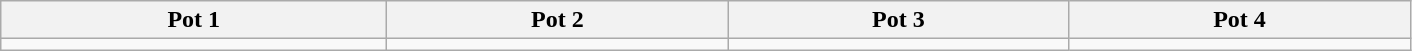<table class="wikitable">
<tr>
<th width=250>Pot 1</th>
<th width=220>Pot 2</th>
<th width=220>Pot 3</th>
<th width=220>Pot 4</th>
</tr>
<tr>
<td valign=top></td>
<td valign=top></td>
<td valign=top></td>
<td valign=top></td>
</tr>
</table>
